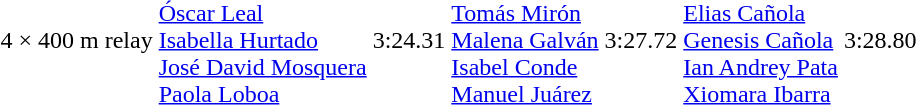<table>
<tr>
<td>4 × 400 m relay</td>
<td><br><a href='#'>Óscar Leal</a><br><a href='#'>Isabella Hurtado</a><br><a href='#'>José David Mosquera</a><br><a href='#'>Paola Loboa</a></td>
<td>3:24.31</td>
<td><br><a href='#'>Tomás Mirón</a><br><a href='#'>Malena Galván</a><br><a href='#'>Isabel Conde</a><br><a href='#'>Manuel Juárez</a></td>
<td>3:27.72</td>
<td><br><a href='#'>Elias Cañola</a><br><a href='#'>Genesis Cañola</a><br><a href='#'>Ian Andrey Pata</a><br><a href='#'>Xiomara Ibarra</a></td>
<td>3:28.80</td>
</tr>
</table>
